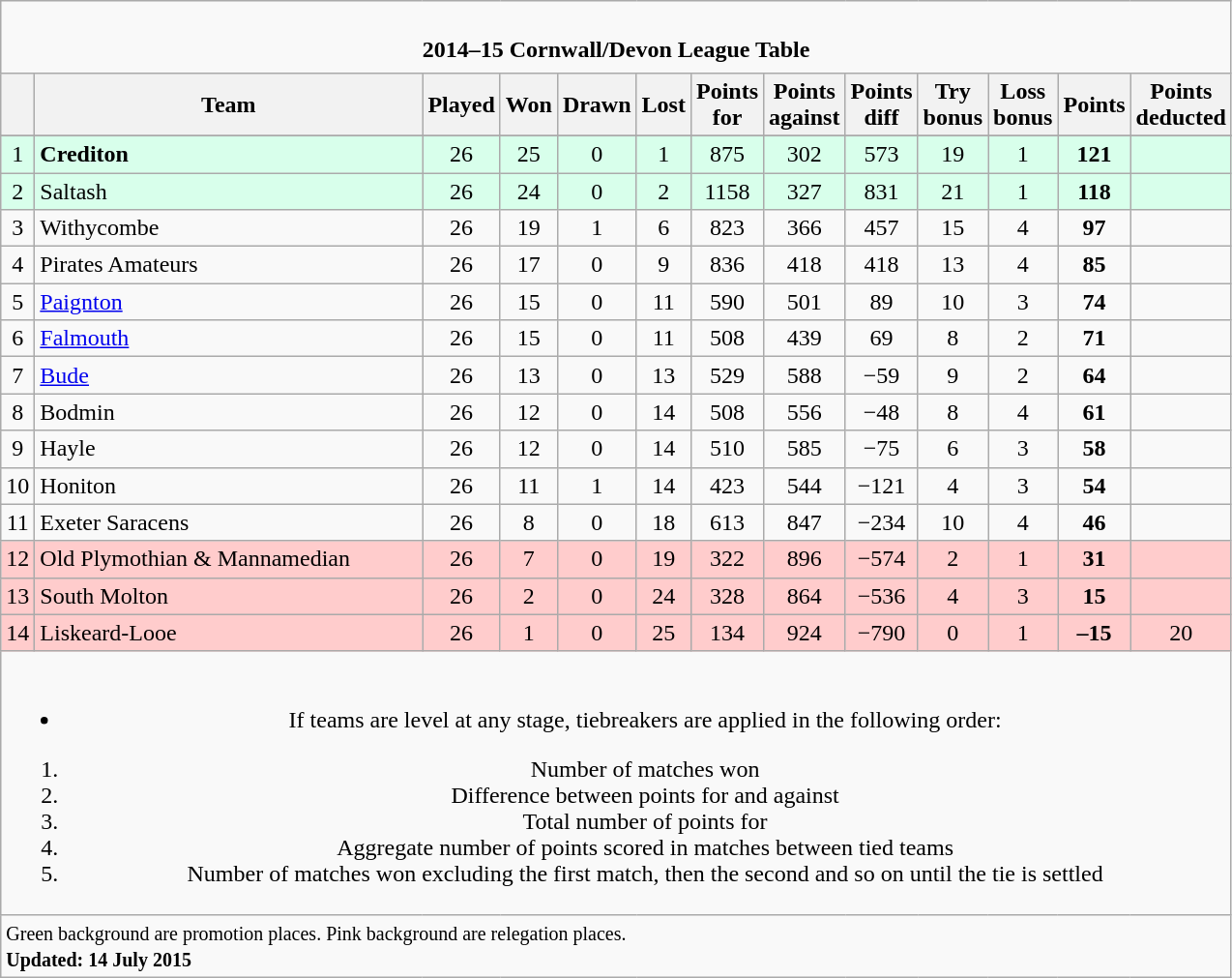<table class="wikitable" style="text-align: center;">
<tr>
<td colspan="13" cellpadding="0" cellspacing="0"><br><table border="0" width="100%" cellpadding="0" cellspacing="0">
<tr>
<td width=20% style="border:0px"></td>
<td style="border:0px"><strong> 2014–15 Cornwall/Devon League Table</strong></td>
<td width=20% style="border:0px"></td>
</tr>
</table>
</td>
</tr>
<tr>
<th bgcolor="#efefef" width="10"></th>
<th bgcolor="#efefef" width="260">Team</th>
<th bgcolor="#efefef" width="20">Played</th>
<th bgcolor="#efefef" width="20">Won</th>
<th bgcolor="#efefef" width="20">Drawn</th>
<th bgcolor="#efefef" width="20">Lost</th>
<th bgcolor="#efefef" width="20">Points for</th>
<th bgcolor="#efefef" width="20">Points against</th>
<th bgcolor="#efefef" width="20">Points diff</th>
<th bgcolor="#efefef" width="20">Try bonus</th>
<th bgcolor="#efefef" width="20">Loss bonus</th>
<th bgcolor="#efefef" width="20">Points</th>
<th bgcolor="#efefef" width="20">Points deducted</th>
</tr>
<tr bgcolor=#d8ffeb align=center>
</tr>
<tr bgcolor=#d8ffeb align=center>
<td>1</td>
<td align=left><strong>Crediton</strong></td>
<td>26</td>
<td>25</td>
<td>0</td>
<td>1</td>
<td>875</td>
<td>302</td>
<td>573</td>
<td>19</td>
<td>1</td>
<td><strong>121</strong></td>
<td></td>
</tr>
<tr bgcolor=#d8ffeb align=center>
<td>2</td>
<td align=left>Saltash</td>
<td>26</td>
<td>24</td>
<td>0</td>
<td>2</td>
<td>1158</td>
<td>327</td>
<td>831</td>
<td>21</td>
<td>1</td>
<td><strong>118</strong></td>
<td></td>
</tr>
<tr>
<td>3</td>
<td align=left>Withycombe</td>
<td>26</td>
<td>19</td>
<td>1</td>
<td>6</td>
<td>823</td>
<td>366</td>
<td>457</td>
<td>15</td>
<td>4</td>
<td><strong>97</strong></td>
<td></td>
</tr>
<tr>
<td>4</td>
<td align=left>Pirates Amateurs</td>
<td>26</td>
<td>17</td>
<td>0</td>
<td>9</td>
<td>836</td>
<td>418</td>
<td>418</td>
<td>13</td>
<td>4</td>
<td><strong>85</strong></td>
<td></td>
</tr>
<tr>
<td>5</td>
<td align=left><a href='#'>Paignton</a></td>
<td>26</td>
<td>15</td>
<td>0</td>
<td>11</td>
<td>590</td>
<td>501</td>
<td>89</td>
<td>10</td>
<td>3</td>
<td><strong>74</strong></td>
<td></td>
</tr>
<tr>
<td>6</td>
<td align=left><a href='#'>Falmouth</a></td>
<td>26</td>
<td>15</td>
<td>0</td>
<td>11</td>
<td>508</td>
<td>439</td>
<td>69</td>
<td>8</td>
<td>2</td>
<td><strong>71</strong></td>
<td></td>
</tr>
<tr>
<td>7</td>
<td align=left><a href='#'>Bude</a></td>
<td>26</td>
<td>13</td>
<td>0</td>
<td>13</td>
<td>529</td>
<td>588</td>
<td>−59</td>
<td>9</td>
<td>2</td>
<td><strong>64</strong></td>
<td></td>
</tr>
<tr>
<td>8</td>
<td align=left>Bodmin</td>
<td>26</td>
<td>12</td>
<td>0</td>
<td>14</td>
<td>508</td>
<td>556</td>
<td>−48</td>
<td>8</td>
<td>4</td>
<td><strong>61</strong></td>
<td></td>
</tr>
<tr>
<td>9</td>
<td align=left>Hayle</td>
<td>26</td>
<td>12</td>
<td>0</td>
<td>14</td>
<td>510</td>
<td>585</td>
<td>−75</td>
<td>6</td>
<td>3</td>
<td><strong>58</strong></td>
<td></td>
</tr>
<tr>
<td>10</td>
<td align=left>Honiton</td>
<td>26</td>
<td>11</td>
<td>1</td>
<td>14</td>
<td>423</td>
<td>544</td>
<td>−121</td>
<td>4</td>
<td>3</td>
<td><strong>54</strong></td>
<td></td>
</tr>
<tr>
<td>11</td>
<td align=left>Exeter Saracens</td>
<td>26</td>
<td>8</td>
<td>0</td>
<td>18</td>
<td>613</td>
<td>847</td>
<td>−234</td>
<td>10</td>
<td>4</td>
<td><strong>46</strong></td>
<td></td>
</tr>
<tr bgcolor=#ffcccc>
<td>12</td>
<td align=left>Old Plymothian & Mannamedian</td>
<td>26</td>
<td>7</td>
<td>0</td>
<td>19</td>
<td>322</td>
<td>896</td>
<td>−574</td>
<td>2</td>
<td>1</td>
<td><strong>31</strong></td>
<td></td>
</tr>
<tr bgcolor=#ffcccc>
<td>13</td>
<td align=left>South Molton</td>
<td>26</td>
<td>2</td>
<td>0</td>
<td>24</td>
<td>328</td>
<td>864</td>
<td>−536</td>
<td>4</td>
<td>3</td>
<td><strong>15</strong></td>
<td></td>
</tr>
<tr bgcolor=#ffcccc>
<td>14</td>
<td align=left>Liskeard-Looe</td>
<td>26</td>
<td>1</td>
<td>0</td>
<td>25</td>
<td>134</td>
<td>924</td>
<td>−790</td>
<td>0</td>
<td>1</td>
<td><strong>–15</strong></td>
<td>20</td>
</tr>
<tr>
<td colspan="15"><br><ul><li>If teams are level at any stage, tiebreakers are applied in the following order:</li></ul><ol><li>Number of matches won</li><li>Difference between points for and against</li><li>Total number of points for</li><li>Aggregate number of points scored in matches between tied teams</li><li>Number of matches won excluding the first match, then the second and so on until the tie is settled</li></ol></td>
</tr>
<tr | style="text-align:left;" |>
<td colspan="15" style="border:0px"><small><span>Green background</span> are promotion places. <span>Pink background</span> are relegation places.<br><strong>Updated: 14 July 2015</strong></small></td>
</tr>
</table>
